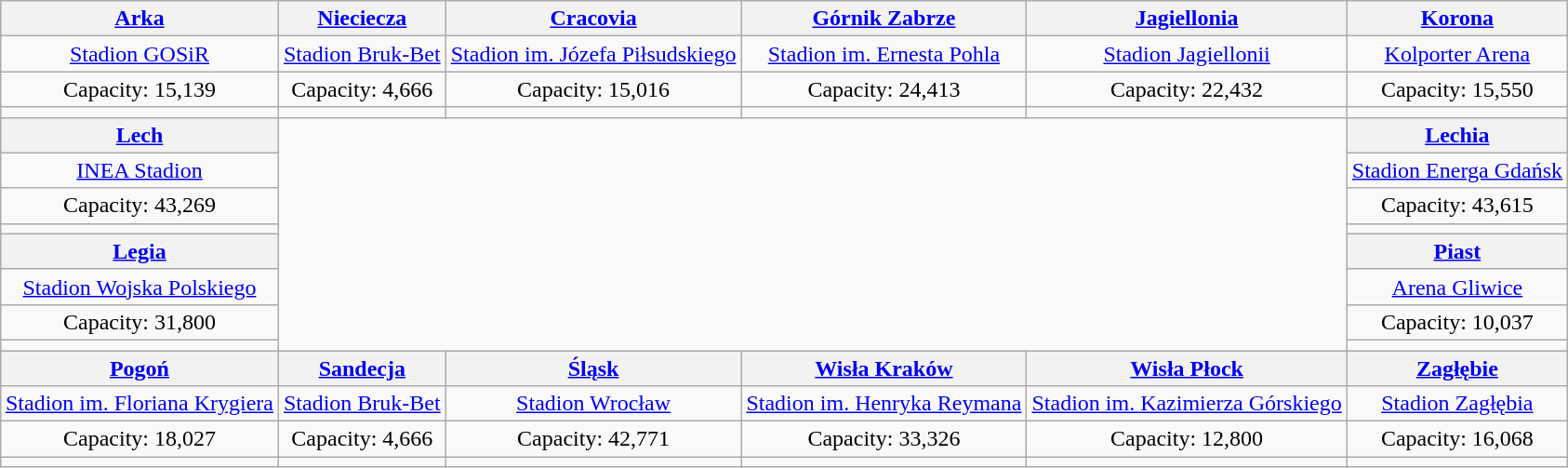<table class="wikitable" style="text-align:center;margin:1em auto;">
<tr>
<th><a href='#'>Arka</a></th>
<th><a href='#'>Nieciecza</a></th>
<th><a href='#'>Cracovia</a></th>
<th><a href='#'>Górnik Zabrze</a></th>
<th><a href='#'>Jagiellonia</a></th>
<th><a href='#'>Korona</a></th>
</tr>
<tr>
<td><a href='#'>Stadion GOSiR</a></td>
<td><a href='#'>Stadion Bruk-Bet</a></td>
<td><a href='#'>Stadion im. Józefa Piłsudskiego</a></td>
<td><a href='#'>Stadion im. Ernesta Pohla</a></td>
<td><a href='#'>Stadion Jagiellonii</a></td>
<td><a href='#'>Kolporter Arena</a></td>
</tr>
<tr>
<td>Capacity: 15,139</td>
<td>Capacity: 4,666</td>
<td>Capacity: 15,016</td>
<td>Capacity: 24,413</td>
<td>Capacity: 22,432</td>
<td>Capacity: 15,550</td>
</tr>
<tr>
<td></td>
<td></td>
<td></td>
<td></td>
<td></td>
<td></td>
</tr>
<tr>
<th><a href='#'>Lech</a></th>
<td rowspan="8" colspan="4"><br></td>
<th><a href='#'>Lechia</a></th>
</tr>
<tr>
<td><a href='#'>INEA Stadion</a></td>
<td><a href='#'>Stadion Energa Gdańsk</a></td>
</tr>
<tr>
<td>Capacity: 43,269</td>
<td>Capacity: 43,615</td>
</tr>
<tr>
<td></td>
<td></td>
</tr>
<tr>
<th><a href='#'>Legia</a></th>
<th><a href='#'>Piast</a></th>
</tr>
<tr>
<td><a href='#'>Stadion Wojska Polskiego</a></td>
<td><a href='#'>Arena Gliwice</a></td>
</tr>
<tr>
<td>Capacity: 31,800</td>
<td>Capacity: 10,037</td>
</tr>
<tr>
<td></td>
<td></td>
</tr>
<tr>
<th><a href='#'>Pogoń</a></th>
<th><a href='#'>Sandecja</a></th>
<th><a href='#'>Śląsk</a></th>
<th><a href='#'>Wisła Kraków</a></th>
<th><a href='#'>Wisła Płock</a></th>
<th><a href='#'>Zagłębie</a></th>
</tr>
<tr>
<td><a href='#'>Stadion im. Floriana Krygiera</a></td>
<td><a href='#'>Stadion Bruk-Bet</a></td>
<td><a href='#'>Stadion Wrocław</a></td>
<td><a href='#'>Stadion im. Henryka Reymana</a></td>
<td><a href='#'>Stadion im. Kazimierza Górskiego</a></td>
<td><a href='#'>Stadion Zagłębia</a></td>
</tr>
<tr>
<td>Capacity: 18,027</td>
<td>Capacity: 4,666</td>
<td>Capacity: 42,771</td>
<td>Capacity: 33,326</td>
<td>Capacity: 12,800</td>
<td>Capacity: 16,068</td>
</tr>
<tr>
<td></td>
<td></td>
<td></td>
<td></td>
<td></td>
<td></td>
</tr>
</table>
